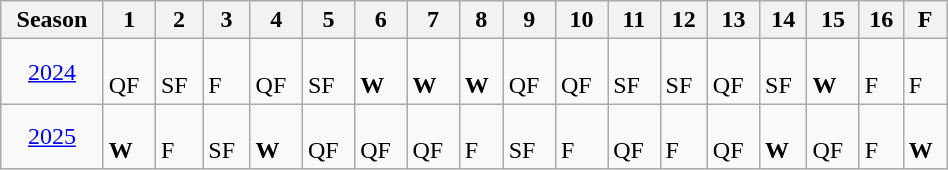<table class="wikitable" style="width:50%; margin:0">
<tr>
<th>Season</th>
<th>1</th>
<th>2</th>
<th>3</th>
<th>4</th>
<th>5</th>
<th>6</th>
<th>7</th>
<th>8</th>
<th>9</th>
<th>10</th>
<th>11</th>
<th>12</th>
<th>13</th>
<th>14</th>
<th>15</th>
<th>16</th>
<th>F</th>
</tr>
<tr>
<td style="text-align:center;"background:#efefef;"><a href='#'>2024</a></td>
<td><br>QF</td>
<td><br>SF</td>
<td><br>F</td>
<td><br>QF</td>
<td><br>SF</td>
<td><br><strong>W</strong></td>
<td><br><strong>W</strong></td>
<td><br><strong>W</strong></td>
<td><br>QF</td>
<td><br>QF</td>
<td><br>SF</td>
<td><br>SF</td>
<td><br>QF</td>
<td><br>SF</td>
<td><br><strong>W</strong></td>
<td><br>F</td>
<td><br>F</td>
</tr>
<tr>
<td style="text-align:center;"background:#efefef;"><a href='#'>2025</a></td>
<td><br><strong>W</strong></td>
<td><br>F</td>
<td><br>SF</td>
<td><br><strong>W</strong></td>
<td><br>QF</td>
<td><br>QF</td>
<td><br>QF</td>
<td><br>F</td>
<td><br>SF</td>
<td><br>F</td>
<td><br>QF</td>
<td><br>F</td>
<td><br>QF</td>
<td><br><strong>W</strong></td>
<td><br>QF</td>
<td><br>F</td>
<td><br><strong>W</strong></td>
</tr>
</table>
